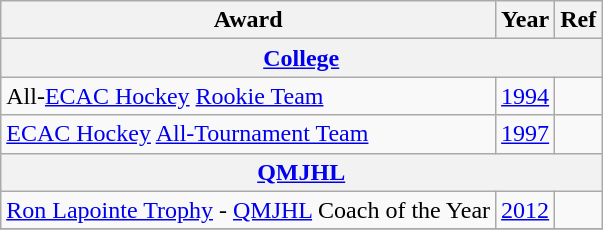<table class="wikitable">
<tr>
<th>Award</th>
<th>Year</th>
<th>Ref</th>
</tr>
<tr>
<th colspan="3"><a href='#'>College</a></th>
</tr>
<tr>
<td>All-<a href='#'>ECAC Hockey</a> <a href='#'>Rookie Team</a></td>
<td><a href='#'>1994</a></td>
<td></td>
</tr>
<tr>
<td><a href='#'>ECAC Hockey</a> <a href='#'>All-Tournament Team</a></td>
<td><a href='#'>1997</a></td>
<td></td>
</tr>
<tr>
<th colspan="3"><a href='#'>QMJHL</a></th>
</tr>
<tr>
<td><a href='#'>Ron Lapointe Trophy</a> - <a href='#'>QMJHL</a> Coach of the Year</td>
<td><a href='#'>2012</a></td>
<td></td>
</tr>
<tr>
</tr>
</table>
